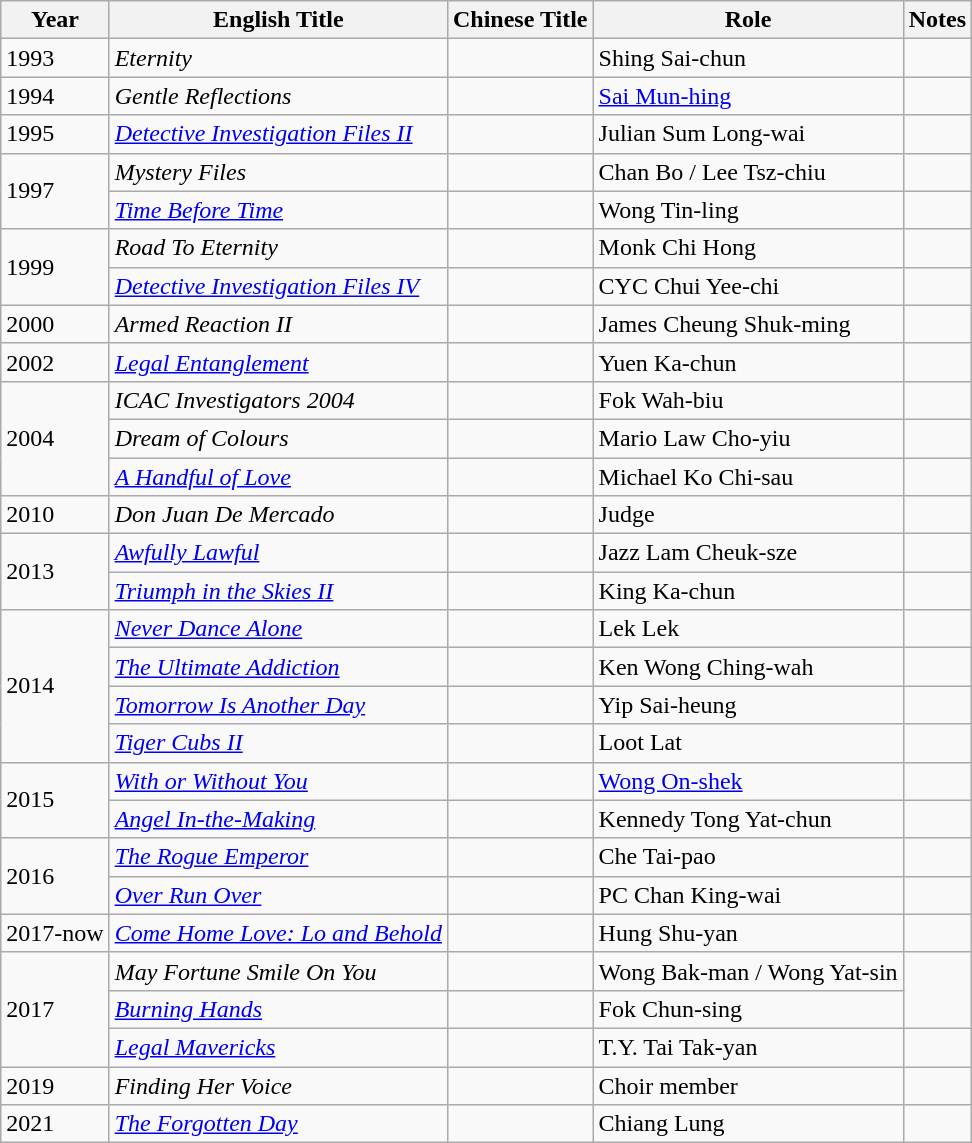<table class="wikitable">
<tr>
<th>Year</th>
<th>English Title</th>
<th>Chinese Title</th>
<th>Role</th>
<th>Notes</th>
</tr>
<tr>
<td>1993</td>
<td><em>Eternity</em></td>
<td></td>
<td>Shing Sai-chun</td>
<td></td>
</tr>
<tr>
<td>1994</td>
<td><em>Gentle Reflections</em></td>
<td></td>
<td><a href='#'>Sai Mun-hing</a></td>
<td></td>
</tr>
<tr>
<td>1995</td>
<td><em><a href='#'>Detective Investigation Files II</a></em></td>
<td></td>
<td>Julian Sum Long-wai</td>
<td></td>
</tr>
<tr>
<td rowspan="2">1997</td>
<td><em>Mystery Files</em></td>
<td></td>
<td>Chan Bo / Lee Tsz-chiu</td>
<td></td>
</tr>
<tr>
<td><em><a href='#'>Time Before Time</a></em></td>
<td></td>
<td>Wong Tin-ling</td>
<td></td>
</tr>
<tr>
<td rowspan="2">1999</td>
<td><em>Road To Eternity</em></td>
<td></td>
<td>Monk Chi Hong</td>
<td></td>
</tr>
<tr>
<td><em><a href='#'>Detective Investigation Files IV</a></em></td>
<td></td>
<td>CYC Chui Yee-chi</td>
<td></td>
</tr>
<tr>
<td>2000</td>
<td><em>Armed Reaction II</em></td>
<td></td>
<td>James Cheung Shuk-ming</td>
<td></td>
</tr>
<tr>
<td>2002</td>
<td><em><a href='#'>Legal Entanglement</a></em></td>
<td></td>
<td>Yuen Ka-chun</td>
<td></td>
</tr>
<tr>
<td rowspan="3">2004</td>
<td><em>ICAC Investigators 2004</em></td>
<td></td>
<td>Fok Wah-biu</td>
</tr>
<tr>
<td><em>Dream of Colours</em></td>
<td></td>
<td>Mario Law Cho-yiu</td>
<td></td>
</tr>
<tr>
<td><em><a href='#'>A Handful of Love</a></em></td>
<td></td>
<td>Michael Ko Chi-sau</td>
<td></td>
</tr>
<tr>
<td>2010</td>
<td><em>Don Juan De Mercado</em></td>
<td></td>
<td>Judge</td>
<td></td>
</tr>
<tr>
<td rowspan="2">2013</td>
<td><em><a href='#'>Awfully Lawful</a></em></td>
<td></td>
<td>Jazz Lam Cheuk-sze</td>
<td></td>
</tr>
<tr>
<td><em><a href='#'>Triumph in the Skies II</a></em></td>
<td></td>
<td>King Ka-chun</td>
<td></td>
</tr>
<tr>
<td rowspan="4">2014</td>
<td><em><a href='#'>Never Dance Alone</a></em></td>
<td></td>
<td>Lek Lek</td>
<td></td>
</tr>
<tr>
<td><em><a href='#'>The Ultimate Addiction</a></em></td>
<td></td>
<td>Ken Wong Ching-wah</td>
<td></td>
</tr>
<tr>
<td><em><a href='#'>Tomorrow Is Another Day</a></em></td>
<td></td>
<td>Yip Sai-heung</td>
<td></td>
</tr>
<tr>
<td><em><a href='#'>Tiger Cubs II</a></em></td>
<td></td>
<td>Loot Lat</td>
<td></td>
</tr>
<tr>
<td rowspan="2">2015</td>
<td><em><a href='#'>With or Without You</a></em></td>
<td></td>
<td><a href='#'>Wong On-shek</a></td>
<td></td>
</tr>
<tr>
<td><em><a href='#'>Angel In-the-Making</a></em></td>
<td></td>
<td>Kennedy Tong Yat-chun</td>
<td></td>
</tr>
<tr>
<td rowspan="2">2016</td>
<td><em><a href='#'>The Rogue Emperor</a></em></td>
<td></td>
<td>Che Tai-pao</td>
<td></td>
</tr>
<tr>
<td><em><a href='#'>Over Run Over</a></em></td>
<td></td>
<td>PC Chan King-wai</td>
<td></td>
</tr>
<tr>
<td>2017-now</td>
<td><em><a href='#'>Come Home Love: Lo and Behold</a></em></td>
<td></td>
<td>Hung Shu-yan</td>
<td></td>
</tr>
<tr>
<td rowspan="3">2017</td>
<td><em>May Fortune Smile On You</em></td>
<td></td>
<td>Wong Bak-man / Wong Yat-sin</td>
</tr>
<tr>
<td><em><a href='#'>Burning Hands</a></em></td>
<td></td>
<td>Fok Chun-sing</td>
</tr>
<tr>
<td><em><a href='#'>Legal Mavericks</a></em></td>
<td></td>
<td>T.Y. Tai Tak-yan</td>
<td></td>
</tr>
<tr>
<td>2019</td>
<td><em>Finding Her Voice</em></td>
<td></td>
<td>Choir member</td>
<td></td>
</tr>
<tr>
<td>2021</td>
<td><em><a href='#'>The Forgotten Day</a></em></td>
<td></td>
<td>Chiang Lung</td>
<td></td>
</tr>
</table>
